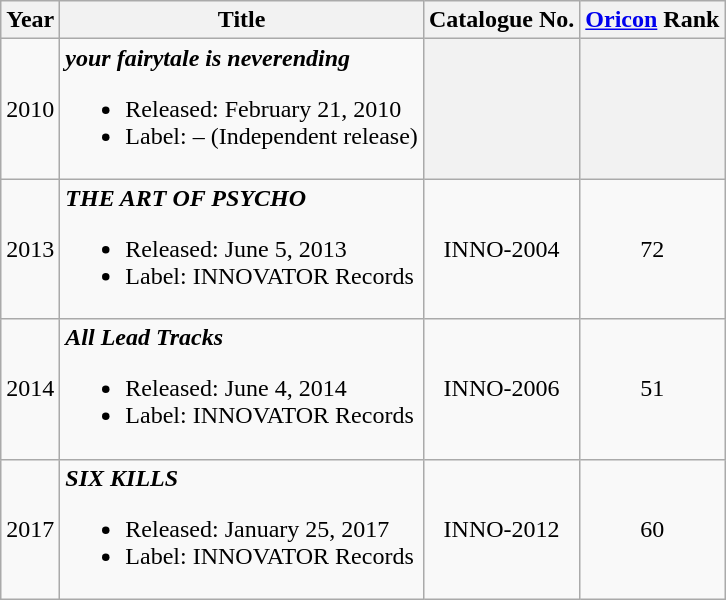<table class="wikitable">
<tr>
<th>Year</th>
<th>Title</th>
<th>Catalogue No.</th>
<th><a href='#'>Oricon</a> Rank</th>
</tr>
<tr>
<td>2010</td>
<td><strong><em>your fairytale is neverending</em></strong><br><ul><li>Released: February 21, 2010</li><li>Label: – (Independent release)</li></ul></td>
<th></th>
<th></th>
</tr>
<tr>
<td>2013</td>
<td><strong><em>THE ART OF PSYCHO</em></strong><br><ul><li>Released: June 5, 2013</li><li>Label: INNOVATOR Records</li></ul></td>
<td align="center">INNO-2004</td>
<td align="center">72</td>
</tr>
<tr>
<td>2014</td>
<td><strong><em>All Lead Tracks</em></strong><br><ul><li>Released: June 4, 2014</li><li>Label: INNOVATOR Records</li></ul></td>
<td align="center">INNO-2006</td>
<td align="center">51</td>
</tr>
<tr>
<td>2017</td>
<td><strong><em>SIX KILLS</em></strong><br><ul><li>Released: January 25, 2017</li><li>Label: INNOVATOR Records</li></ul></td>
<td align="center">INNO-2012</td>
<td align="center">60</td>
</tr>
</table>
